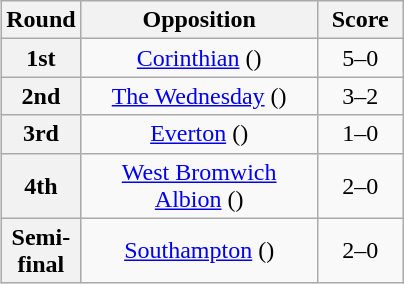<table class="wikitable plainrowheaders" style="text-align:center;margin-left:1em;float:right">
<tr>
<th width="25">Round</th>
<th width="150">Opposition</th>
<th width="50">Score</th>
</tr>
<tr>
<th Scope=row>1st</th>
<td><a href='#'>Corinthian</a> ()</td>
<td>5–0</td>
</tr>
<tr>
<th Scope=row>2nd</th>
<td><a href='#'>The Wednesday</a> ()</td>
<td>3–2</td>
</tr>
<tr>
<th Scope=row>3rd</th>
<td><a href='#'>Everton</a> ()</td>
<td>1–0</td>
</tr>
<tr>
<th Scope=row>4th</th>
<td><a href='#'>West Bromwich Albion</a> ()</td>
<td>2–0</td>
</tr>
<tr>
<th Scope=row>Semi-final</th>
<td><a href='#'>Southampton</a> ()</td>
<td>2–0</td>
</tr>
</table>
